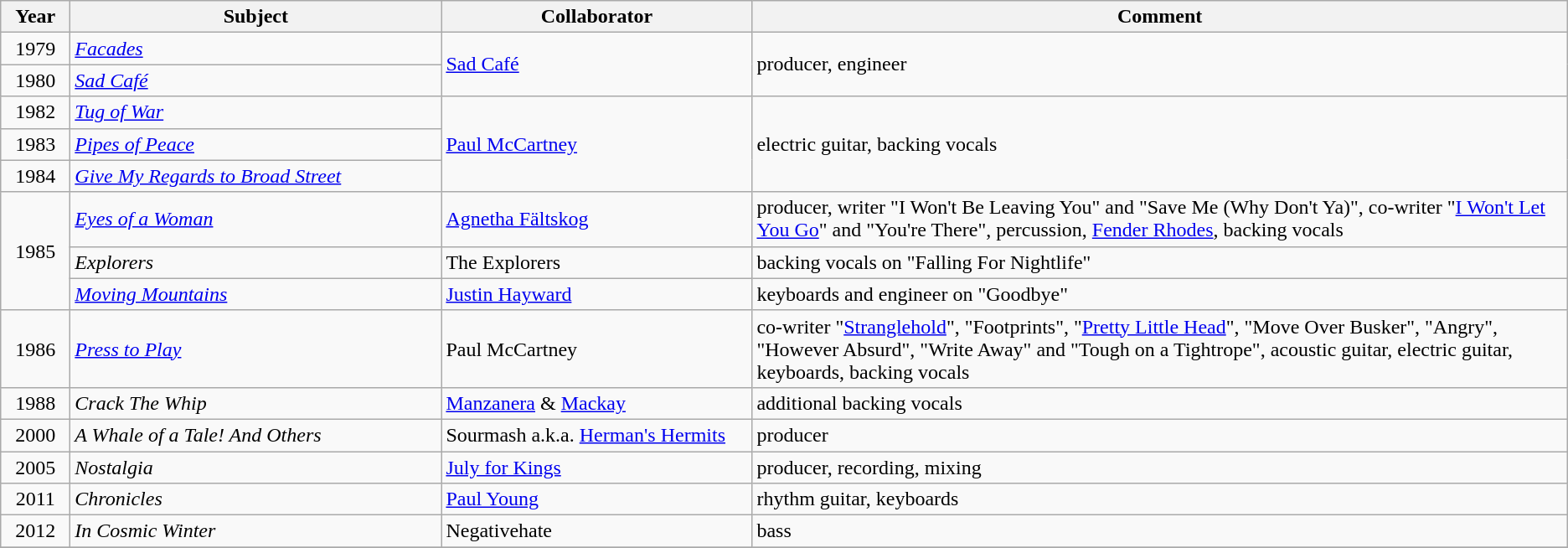<table class="wikitable sortable">
<tr>
<th style="width:3em">Year</th>
<th style="width:18em">Subject</th>
<th style="width:15em">Collaborator</th>
<th class="unsortable">Comment</th>
</tr>
<tr>
<td align="center">1979</td>
<td><em><a href='#'>Facades</a></em></td>
<td rowspan="2"><a href='#'>Sad Café</a></td>
<td rowspan="2">producer, engineer</td>
</tr>
<tr>
<td align="center">1980</td>
<td><em><a href='#'>Sad Café</a></em></td>
</tr>
<tr>
<td align="center">1982</td>
<td><em><a href='#'>Tug of War</a></em></td>
<td rowspan="3"><a href='#'>Paul McCartney</a></td>
<td rowspan="3">electric guitar, backing vocals</td>
</tr>
<tr>
<td align="center">1983</td>
<td><em><a href='#'>Pipes of Peace</a></em></td>
</tr>
<tr>
<td align="center">1984</td>
<td><em><a href='#'>Give My Regards to Broad Street</a></em></td>
</tr>
<tr>
<td rowspan="3", align="center">1985</td>
<td><em><a href='#'>Eyes of a Woman</a></em></td>
<td><a href='#'>Agnetha Fältskog</a></td>
<td>producer, writer "I Won't Be Leaving You" and "Save Me (Why Don't Ya)", co-writer "<a href='#'>I Won't Let You Go</a>" and "You're There", percussion, <a href='#'>Fender Rhodes</a>, backing vocals</td>
</tr>
<tr>
<td><em>Explorers</em></td>
<td>The Explorers</td>
<td>backing vocals on "Falling For Nightlife"</td>
</tr>
<tr>
<td><em><a href='#'>Moving Mountains</a></em></td>
<td><a href='#'>Justin Hayward</a></td>
<td>keyboards and engineer on "Goodbye"</td>
</tr>
<tr>
<td align="center">1986</td>
<td><em><a href='#'>Press to Play</a></em></td>
<td>Paul McCartney</td>
<td>co-writer "<a href='#'>Stranglehold</a>", "Footprints", "<a href='#'>Pretty Little Head</a>", "Move Over Busker", "Angry", "However Absurd", "Write Away" and "Tough on a Tightrope", acoustic guitar, electric guitar, keyboards, backing vocals</td>
</tr>
<tr>
<td rowspan="1", align="center">1988</td>
<td><em>Crack The Whip</em></td>
<td><a href='#'>Manzanera</a> & <a href='#'>Mackay</a></td>
<td>additional backing vocals</td>
</tr>
<tr>
<td rowspan="1", align="center">2000</td>
<td><em>A Whale of a Tale! And Others</em></td>
<td>Sourmash a.k.a. <a href='#'>Herman's Hermits</a></td>
<td>producer</td>
</tr>
<tr>
<td rowspan="1", align="center">2005</td>
<td><em>Nostalgia</em></td>
<td><a href='#'>July for Kings</a></td>
<td>producer, recording, mixing</td>
</tr>
<tr>
<td rowspan="1", align="center">2011</td>
<td><em>Chronicles</em></td>
<td><a href='#'>Paul Young</a></td>
<td>rhythm guitar, keyboards</td>
</tr>
<tr>
<td rowspan="1", align="center">2012</td>
<td><em>In Cosmic Winter</em></td>
<td>Negativehate</td>
<td>bass</td>
</tr>
<tr>
</tr>
</table>
